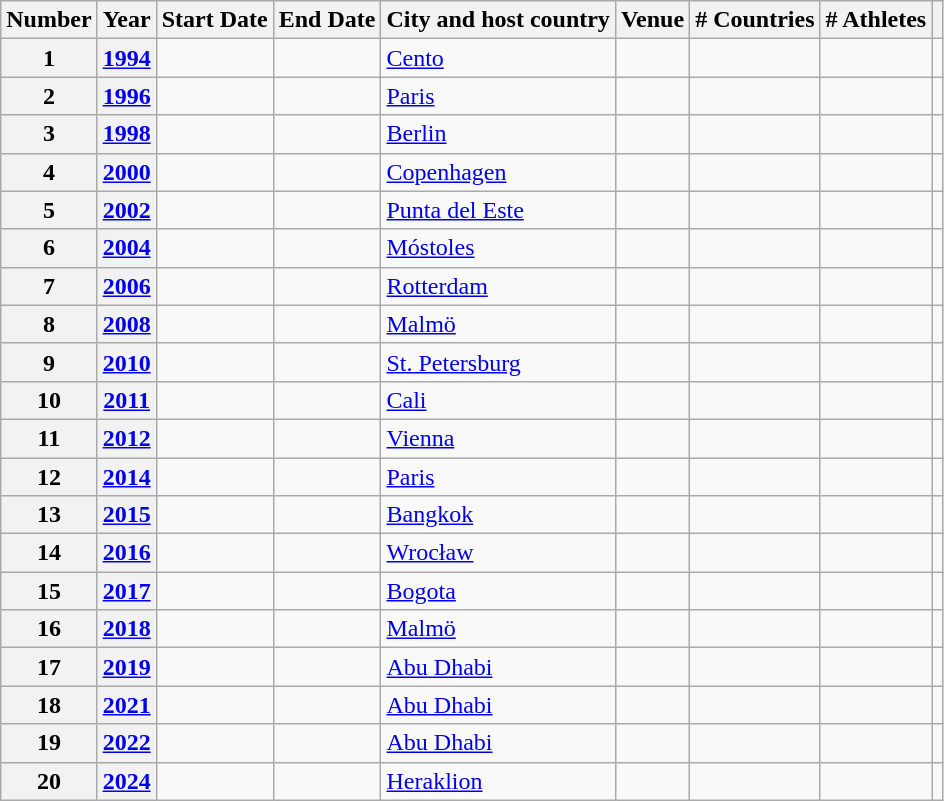<table class="wikitable sortable">
<tr>
<th>Number</th>
<th>Year</th>
<th>Start Date</th>
<th>End Date</th>
<th>City and host country</th>
<th>Venue</th>
<th># Countries</th>
<th># Athletes</th>
<th></th>
</tr>
<tr>
<th>1</th>
<th><a href='#'>1994</a></th>
<td></td>
<td></td>
<td> <a href='#'>Cento</a></td>
<td></td>
<td></td>
<td></td>
<td></td>
</tr>
<tr>
<th>2</th>
<th><a href='#'> 1996</a></th>
<td></td>
<td></td>
<td> <a href='#'>Paris</a></td>
<td></td>
<td></td>
<td></td>
<td></td>
</tr>
<tr>
<th>3</th>
<th><a href='#'> 1998</a></th>
<td></td>
<td></td>
<td> <a href='#'>Berlin</a></td>
<td></td>
<td></td>
<td></td>
<td></td>
</tr>
<tr>
<th>4</th>
<th><a href='#'> 2000</a></th>
<td></td>
<td></td>
<td> <a href='#'>Copenhagen</a></td>
<td></td>
<td></td>
<td></td>
<td></td>
</tr>
<tr>
<th>5</th>
<th><a href='#'> 2002</a></th>
<td></td>
<td></td>
<td> <a href='#'>Punta del Este</a></td>
<td></td>
<td></td>
<td></td>
<td></td>
</tr>
<tr>
<th>6</th>
<th><a href='#'> 2004</a></th>
<td></td>
<td></td>
<td> <a href='#'>Móstoles</a></td>
<td></td>
<td></td>
<td></td>
<td></td>
</tr>
<tr>
<th>7</th>
<th><a href='#'> 2006</a></th>
<td></td>
<td></td>
<td> <a href='#'>Rotterdam</a></td>
<td></td>
<td></td>
<td></td>
<td></td>
</tr>
<tr>
<th>8</th>
<th><a href='#'> 2008</a></th>
<td></td>
<td></td>
<td> <a href='#'>Malmö</a></td>
<td></td>
<td></td>
<td></td>
<td></td>
</tr>
<tr>
<th>9</th>
<th><a href='#'> 2010</a></th>
<td></td>
<td></td>
<td> <a href='#'>St. Petersburg</a></td>
<td></td>
<td></td>
<td></td>
<td></td>
</tr>
<tr>
<th>10</th>
<th><a href='#'> 2011</a></th>
<td></td>
<td></td>
<td> <a href='#'>Cali</a></td>
<td></td>
<td></td>
<td></td>
<td></td>
</tr>
<tr>
<th>11</th>
<th><a href='#'> 2012</a></th>
<td></td>
<td></td>
<td> <a href='#'>Vienna</a></td>
<td></td>
<td></td>
<td></td>
<td></td>
</tr>
<tr>
<th>12</th>
<th><a href='#'> 2014</a></th>
<td></td>
<td></td>
<td> <a href='#'>Paris</a></td>
<td></td>
<td></td>
<td></td>
<td></td>
</tr>
<tr>
<th>13</th>
<th><a href='#'> 2015</a></th>
<td></td>
<td></td>
<td> <a href='#'>Bangkok</a></td>
<td></td>
<td></td>
<td></td>
<td></td>
</tr>
<tr>
<th>14</th>
<th><a href='#'> 2016</a></th>
<td></td>
<td></td>
<td> <a href='#'>Wrocław</a></td>
<td></td>
<td></td>
<td></td>
<td></td>
</tr>
<tr>
<th>15</th>
<th><a href='#'> 2017</a></th>
<td></td>
<td></td>
<td> <a href='#'>Bogota</a></td>
<td></td>
<td></td>
<td></td>
<td></td>
</tr>
<tr>
<th>16</th>
<th><a href='#'> 2018</a></th>
<td></td>
<td></td>
<td> <a href='#'>Malmö</a></td>
<td></td>
<td></td>
<td></td>
<td></td>
</tr>
<tr>
<th>17</th>
<th><a href='#'> 2019</a></th>
<td></td>
<td></td>
<td> <a href='#'>Abu Dhabi</a></td>
<td></td>
<td></td>
<td></td>
<td></td>
</tr>
<tr>
<th>18</th>
<th><a href='#'> 2021</a></th>
<td></td>
<td></td>
<td> <a href='#'>Abu Dhabi</a></td>
<td></td>
<td></td>
<td></td>
<td></td>
</tr>
<tr>
<th>19</th>
<th><a href='#'> 2022</a></th>
<td></td>
<td></td>
<td> <a href='#'>Abu Dhabi</a></td>
<td></td>
<td></td>
<td></td>
<td></td>
</tr>
<tr>
<th>20</th>
<th><a href='#'>2024</a></th>
<td></td>
<td></td>
<td> <a href='#'>Heraklion</a></td>
<td></td>
<td></td>
<td></td>
<td></td>
</tr>
</table>
